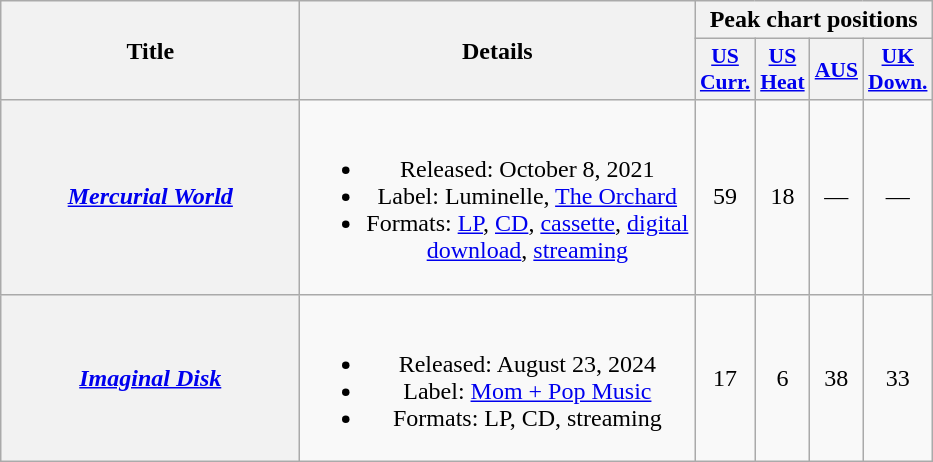<table class="wikitable plainrowheaders" style="text-align:center;" border="1">
<tr>
<th scope="col" rowspan="2" style="width:12em;">Title</th>
<th scope="col" rowspan="2" style="width:16em;">Details</th>
<th scope="col" colspan="4">Peak chart positions</th>
</tr>
<tr>
<th scope="col" style="width:2em;font-size:90%;"><a href='#'>US<br>Curr.</a><br></th>
<th scope="col" style="width:2em;font-size:90%;"><a href='#'>US<br>Heat</a><br></th>
<th scope="col" style="width:2em;font-size:90%;"><a href='#'>AUS</a><br></th>
<th scope="col" style="width:2em;font-size:90%;"><a href='#'>UK<br>Down.</a><br></th>
</tr>
<tr>
<th scope="row"><em><a href='#'>Mercurial World</a></em></th>
<td><br><ul><li>Released: October 8, 2021</li><li>Label: Luminelle, <a href='#'>The Orchard</a></li><li>Formats: <a href='#'>LP</a>, <a href='#'>CD</a>, <a href='#'>cassette</a>, <a href='#'>digital download</a>, <a href='#'>streaming</a></li></ul></td>
<td>59</td>
<td>18</td>
<td>—</td>
<td>—</td>
</tr>
<tr>
<th scope="row"><em><a href='#'>Imaginal Disk</a></em></th>
<td><br><ul><li>Released: August 23, 2024</li><li>Label: <a href='#'>Mom + Pop Music</a></li><li>Formats: LP, CD, streaming</li></ul></td>
<td>17</td>
<td>6</td>
<td>38</td>
<td>33</td>
</tr>
</table>
